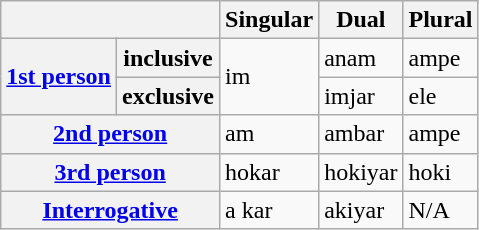<table class="wikitable">
<tr>
<th colspan="2"></th>
<th>Singular</th>
<th>Dual</th>
<th>Plural</th>
</tr>
<tr>
<th rowspan="2"><a href='#'>1st person</a></th>
<th>inclusive</th>
<td rowspan="2">im</td>
<td>anam</td>
<td>ampe</td>
</tr>
<tr>
<th>exclusive</th>
<td>imjar</td>
<td>ele</td>
</tr>
<tr>
<th colspan="2"><a href='#'>2nd person</a></th>
<td>am</td>
<td>ambar</td>
<td>ampe</td>
</tr>
<tr>
<th colspan="2"><a href='#'>3rd person</a></th>
<td>hokar</td>
<td>hokiyar</td>
<td>hoki</td>
</tr>
<tr>
<th colspan="2"><a href='#'>Interrogative</a></th>
<td>a kar</td>
<td>akiyar</td>
<td>N/A</td>
</tr>
</table>
